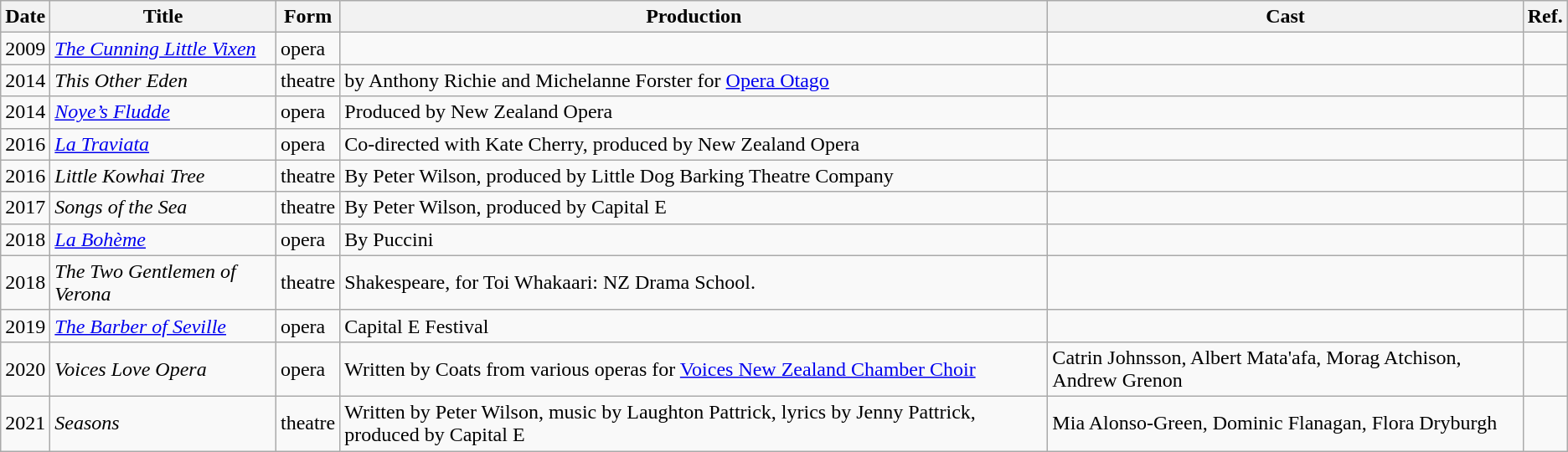<table class="wikitable">
<tr>
<th>Date</th>
<th>Title</th>
<th>Form</th>
<th>Production</th>
<th>Cast</th>
<th>Ref.</th>
</tr>
<tr>
<td>2009</td>
<td><em><a href='#'>The Cunning Little Vixen</a></em></td>
<td>opera</td>
<td></td>
<td></td>
<td></td>
</tr>
<tr>
<td>2014</td>
<td><em>This Other Eden</em></td>
<td>theatre</td>
<td>by Anthony Richie and Michelanne Forster for <a href='#'>Opera Otago</a></td>
<td></td>
<td></td>
</tr>
<tr>
<td>2014</td>
<td><em><a href='#'>Noye’s Fludde</a></em></td>
<td>opera</td>
<td>Produced by New Zealand Opera</td>
<td></td>
<td></td>
</tr>
<tr>
<td>2016</td>
<td><em><a href='#'>La Traviata</a></em></td>
<td>opera</td>
<td>Co-directed with Kate Cherry, produced by New Zealand Opera</td>
<td></td>
<td></td>
</tr>
<tr>
<td>2016</td>
<td><em>Little Kowhai Tree</em></td>
<td>theatre</td>
<td>By Peter Wilson, produced by Little Dog Barking Theatre Company</td>
<td></td>
<td></td>
</tr>
<tr>
<td>2017</td>
<td><em>Songs of the Sea</em></td>
<td>theatre</td>
<td>By Peter Wilson, produced by Capital E</td>
<td></td>
<td></td>
</tr>
<tr>
<td>2018</td>
<td><em><a href='#'>La Bohème</a></em></td>
<td>opera</td>
<td>By Puccini</td>
<td></td>
<td></td>
</tr>
<tr>
<td>2018</td>
<td><em>The Two Gentlemen of Verona</em></td>
<td>theatre</td>
<td>Shakespeare, for Toi Whakaari: NZ Drama School.</td>
<td></td>
<td></td>
</tr>
<tr>
<td>2019</td>
<td><em><a href='#'>The Barber of Seville</a></em></td>
<td>opera</td>
<td>Capital E Festival</td>
<td></td>
<td></td>
</tr>
<tr>
<td>2020</td>
<td><em>Voices Love Opera</em></td>
<td>opera</td>
<td>Written by Coats from various operas for <a href='#'>Voices New Zealand Chamber Choir</a></td>
<td>Catrin Johnsson, Albert Mata'afa, Morag Atchison, Andrew Grenon</td>
<td></td>
</tr>
<tr>
<td>2021</td>
<td><em>Seasons</em></td>
<td>theatre</td>
<td>Written by Peter Wilson, music by Laughton Pattrick, lyrics by Jenny Pattrick, produced by Capital E</td>
<td>Mia Alonso-Green, Dominic Flanagan, Flora Dryburgh</td>
<td></td>
</tr>
</table>
